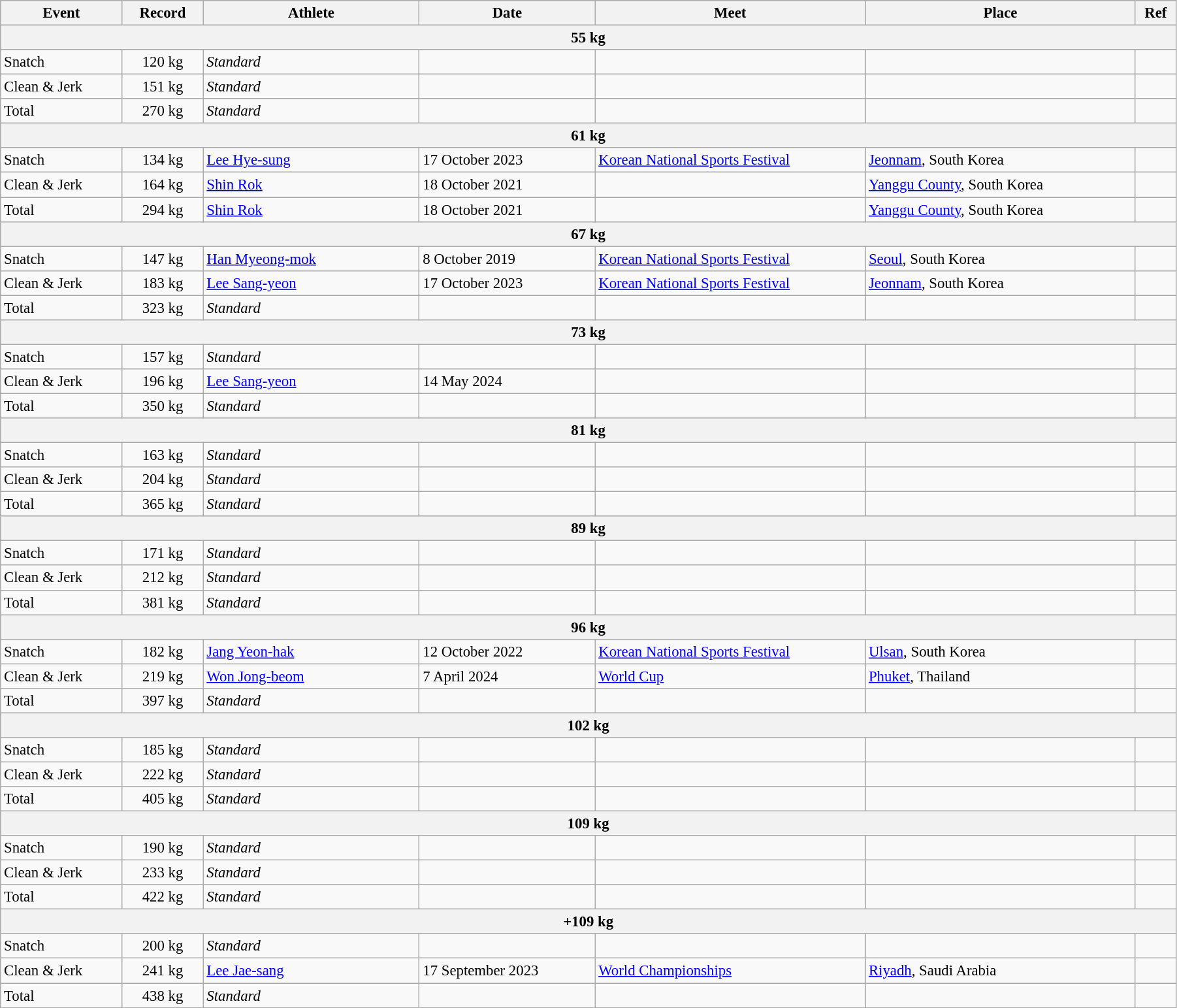<table class="wikitable" style="font-size:95%; width: 95%;">
<tr>
<th width=9%>Event</th>
<th width=6%>Record</th>
<th width=16%>Athlete</th>
<th width=13%>Date</th>
<th width=20%>Meet</th>
<th width=20%>Place</th>
<th width=3%>Ref</th>
</tr>
<tr bgcolor="#DDDDDD">
<th colspan="7">55 kg</th>
</tr>
<tr>
<td>Snatch</td>
<td align="center">120 kg</td>
<td><em>Standard</em></td>
<td></td>
<td></td>
<td></td>
<td></td>
</tr>
<tr>
<td>Clean & Jerk</td>
<td align="center">151 kg</td>
<td><em>Standard</em></td>
<td></td>
<td></td>
<td></td>
<td></td>
</tr>
<tr>
<td>Total</td>
<td align="center">270 kg</td>
<td><em>Standard</em></td>
<td></td>
<td></td>
<td></td>
<td></td>
</tr>
<tr bgcolor="#DDDDDD">
<th colspan="7">61 kg</th>
</tr>
<tr>
<td>Snatch</td>
<td align="center">134 kg</td>
<td><a href='#'>Lee Hye-sung</a></td>
<td>17 October 2023</td>
<td><a href='#'>Korean National Sports Festival</a></td>
<td><a href='#'>Jeonnam</a>, South Korea</td>
<td></td>
</tr>
<tr>
<td>Clean & Jerk</td>
<td align="center">164 kg</td>
<td><a href='#'>Shin Rok</a></td>
<td>18 October 2021</td>
<td></td>
<td><a href='#'>Yanggu County</a>, South Korea</td>
<td></td>
</tr>
<tr>
<td>Total</td>
<td align="center">294 kg</td>
<td><a href='#'>Shin Rok</a></td>
<td>18 October 2021</td>
<td></td>
<td><a href='#'>Yanggu County</a>, South Korea</td>
<td></td>
</tr>
<tr bgcolor="#DDDDDD">
<th colspan="7">67 kg</th>
</tr>
<tr>
<td>Snatch</td>
<td align="center">147 kg</td>
<td><a href='#'>Han Myeong-mok</a></td>
<td>8 October 2019</td>
<td><a href='#'>Korean National Sports Festival</a></td>
<td><a href='#'>Seoul</a>, South Korea</td>
<td></td>
</tr>
<tr>
<td>Clean & Jerk</td>
<td align="center">183 kg</td>
<td><a href='#'>Lee Sang-yeon</a></td>
<td>17 October 2023</td>
<td><a href='#'>Korean National Sports Festival</a></td>
<td><a href='#'>Jeonnam</a>, South Korea</td>
<td></td>
</tr>
<tr>
<td>Total</td>
<td align="center">323 kg</td>
<td><em>Standard</em></td>
<td></td>
<td></td>
<td></td>
<td></td>
</tr>
<tr bgcolor="#DDDDDD">
<th colspan="7">73 kg</th>
</tr>
<tr>
<td>Snatch</td>
<td align="center">157 kg</td>
<td><em>Standard</em></td>
<td></td>
<td></td>
<td></td>
<td></td>
</tr>
<tr>
<td>Clean & Jerk</td>
<td align="center">196 kg</td>
<td><a href='#'>Lee Sang-yeon</a></td>
<td>14 May 2024</td>
<td></td>
<td></td>
<td></td>
</tr>
<tr>
<td>Total</td>
<td align="center">350 kg</td>
<td><em>Standard</em></td>
<td></td>
<td></td>
<td></td>
<td></td>
</tr>
<tr bgcolor="#DDDDDD">
<th colspan="7">81 kg</th>
</tr>
<tr>
<td>Snatch</td>
<td align="center">163 kg</td>
<td><em>Standard</em></td>
<td></td>
<td></td>
<td></td>
<td></td>
</tr>
<tr>
<td>Clean & Jerk</td>
<td align="center">204 kg</td>
<td><em>Standard</em></td>
<td></td>
<td></td>
<td></td>
<td></td>
</tr>
<tr>
<td>Total</td>
<td align="center">365 kg</td>
<td><em>Standard</em></td>
<td></td>
<td></td>
<td></td>
<td></td>
</tr>
<tr bgcolor="#DDDDDD">
<th colspan="7">89 kg</th>
</tr>
<tr>
<td>Snatch</td>
<td align="center">171 kg</td>
<td><em>Standard</em></td>
<td></td>
<td></td>
<td></td>
<td></td>
</tr>
<tr>
<td>Clean & Jerk</td>
<td align="center">212 kg</td>
<td><em>Standard</em></td>
<td></td>
<td></td>
<td></td>
<td></td>
</tr>
<tr>
<td>Total</td>
<td align="center">381 kg</td>
<td><em>Standard</em></td>
<td></td>
<td></td>
<td></td>
<td></td>
</tr>
<tr bgcolor="#DDDDDD">
<th colspan="7">96 kg</th>
</tr>
<tr>
<td>Snatch</td>
<td align="center">182 kg</td>
<td><a href='#'>Jang Yeon-hak</a></td>
<td>12 October 2022</td>
<td><a href='#'>Korean National Sports Festival</a></td>
<td><a href='#'>Ulsan</a>, South Korea</td>
<td></td>
</tr>
<tr>
<td>Clean & Jerk</td>
<td align="center">219 kg</td>
<td><a href='#'>Won Jong-beom</a></td>
<td>7 April 2024</td>
<td><a href='#'>World Cup</a></td>
<td><a href='#'>Phuket</a>, Thailand</td>
<td></td>
</tr>
<tr>
<td>Total</td>
<td align="center">397 kg</td>
<td><em>Standard</em></td>
<td></td>
<td></td>
<td></td>
<td></td>
</tr>
<tr bgcolor="#DDDDDD">
<th colspan="7">102 kg</th>
</tr>
<tr>
<td>Snatch</td>
<td align="center">185 kg</td>
<td><em>Standard</em></td>
<td></td>
<td></td>
<td></td>
<td></td>
</tr>
<tr>
<td>Clean & Jerk</td>
<td align="center">222 kg</td>
<td><em>Standard</em></td>
<td></td>
<td></td>
<td></td>
<td></td>
</tr>
<tr>
<td>Total</td>
<td align="center">405 kg</td>
<td><em>Standard</em></td>
<td></td>
<td></td>
<td></td>
<td></td>
</tr>
<tr bgcolor="#DDDDDD">
<th colspan="7">109 kg</th>
</tr>
<tr>
<td>Snatch</td>
<td align="center">190 kg</td>
<td><em>Standard</em></td>
<td></td>
<td></td>
<td></td>
<td></td>
</tr>
<tr>
<td>Clean & Jerk</td>
<td align="center">233 kg</td>
<td><em>Standard</em></td>
<td></td>
<td></td>
<td></td>
<td></td>
</tr>
<tr>
<td>Total</td>
<td align="center">422 kg</td>
<td><em>Standard</em></td>
<td></td>
<td></td>
<td></td>
<td></td>
</tr>
<tr bgcolor="#DDDDDD">
<th colspan="7">+109 kg</th>
</tr>
<tr>
<td>Snatch</td>
<td align="center">200 kg</td>
<td><em>Standard</em></td>
<td></td>
<td></td>
<td></td>
<td></td>
</tr>
<tr>
<td>Clean & Jerk</td>
<td align="center">241 kg</td>
<td><a href='#'>Lee Jae-sang</a></td>
<td>17 September 2023</td>
<td><a href='#'>World Championships</a></td>
<td><a href='#'>Riyadh</a>, Saudi Arabia</td>
<td></td>
</tr>
<tr>
<td>Total</td>
<td align="center">438 kg</td>
<td><em>Standard</em></td>
<td></td>
<td></td>
<td></td>
<td></td>
</tr>
</table>
